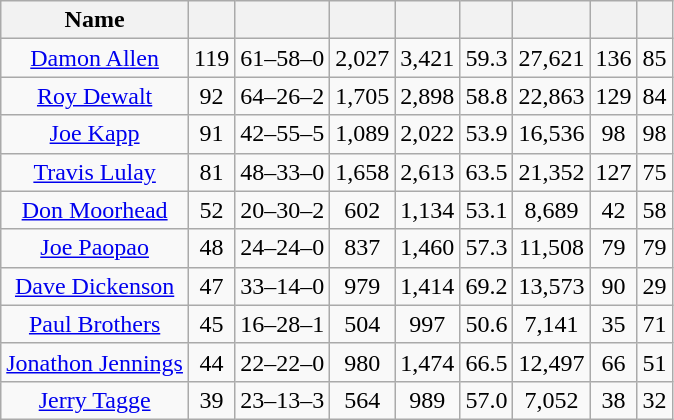<table class="wikitable sortable" style="text-align:center">
<tr>
<th>Name</th>
<th></th>
<th></th>
<th></th>
<th></th>
<th></th>
<th></th>
<th></th>
<th></th>
</tr>
<tr>
<td><a href='#'>Damon Allen</a></td>
<td>119</td>
<td>61–58–0</td>
<td>2,027</td>
<td>3,421</td>
<td>59.3</td>
<td>27,621</td>
<td>136</td>
<td>85</td>
</tr>
<tr>
<td><a href='#'>Roy Dewalt</a></td>
<td>92</td>
<td>64–26–2</td>
<td>1,705</td>
<td>2,898</td>
<td>58.8</td>
<td>22,863</td>
<td>129</td>
<td>84</td>
</tr>
<tr>
<td><a href='#'>Joe Kapp</a></td>
<td>91</td>
<td>42–55–5</td>
<td>1,089</td>
<td>2,022</td>
<td>53.9</td>
<td>16,536</td>
<td>98</td>
<td>98</td>
</tr>
<tr>
<td><a href='#'>Travis Lulay</a></td>
<td>81</td>
<td>48–33–0</td>
<td>1,658</td>
<td>2,613</td>
<td>63.5</td>
<td>21,352</td>
<td>127</td>
<td>75</td>
</tr>
<tr>
<td><a href='#'>Don Moorhead</a></td>
<td>52</td>
<td>20–30–2</td>
<td>602</td>
<td>1,134</td>
<td>53.1</td>
<td>8,689</td>
<td>42</td>
<td>58</td>
</tr>
<tr>
<td><a href='#'>Joe Paopao</a></td>
<td>48</td>
<td>24–24–0</td>
<td>837</td>
<td>1,460</td>
<td>57.3</td>
<td>11,508</td>
<td>79</td>
<td>79</td>
</tr>
<tr>
<td><a href='#'>Dave Dickenson</a></td>
<td>47</td>
<td>33–14–0</td>
<td>979</td>
<td>1,414</td>
<td>69.2</td>
<td>13,573</td>
<td>90</td>
<td>29</td>
</tr>
<tr>
<td><a href='#'>Paul Brothers</a></td>
<td>45</td>
<td>16–28–1</td>
<td>504</td>
<td>997</td>
<td>50.6</td>
<td>7,141</td>
<td>35</td>
<td>71</td>
</tr>
<tr>
<td><a href='#'>Jonathon Jennings</a></td>
<td>44</td>
<td>22–22–0</td>
<td>980</td>
<td>1,474</td>
<td>66.5</td>
<td>12,497</td>
<td>66</td>
<td>51</td>
</tr>
<tr>
<td><a href='#'>Jerry Tagge</a></td>
<td>39</td>
<td>23–13–3</td>
<td>564</td>
<td>989</td>
<td>57.0</td>
<td>7,052</td>
<td>38</td>
<td>32</td>
</tr>
</table>
